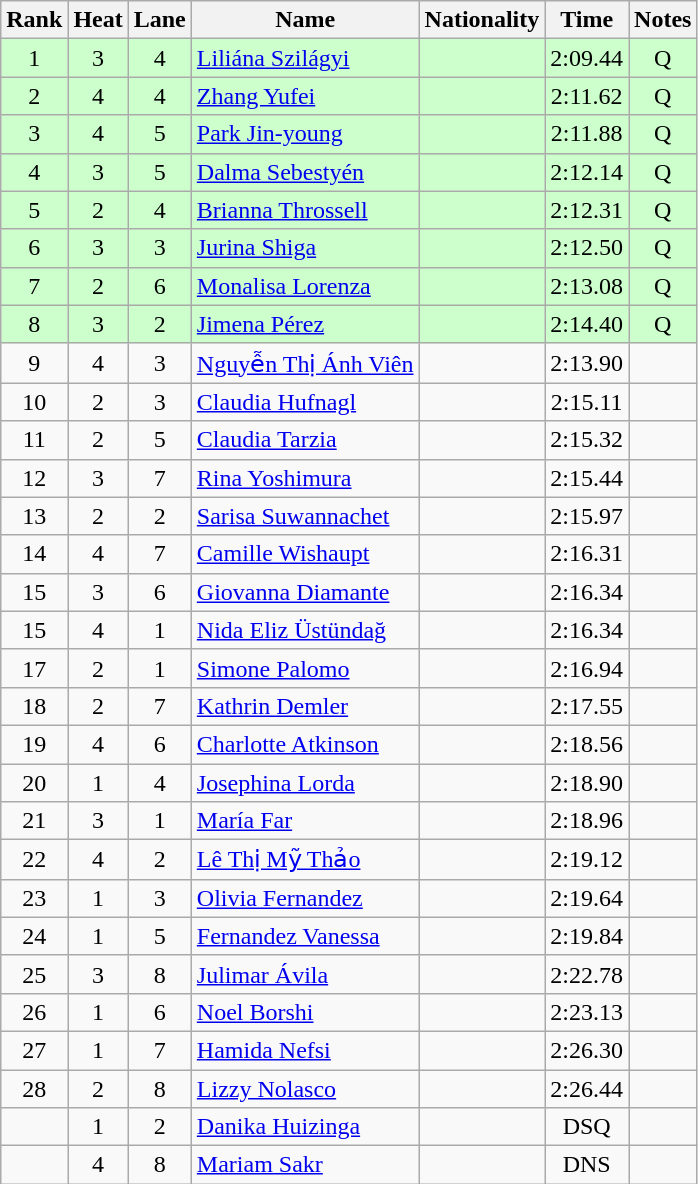<table class="wikitable sortable" style="text-align:center">
<tr>
<th>Rank</th>
<th>Heat</th>
<th>Lane</th>
<th>Name</th>
<th>Nationality</th>
<th>Time</th>
<th>Notes</th>
</tr>
<tr bgcolor=ccffcc>
<td>1</td>
<td>3</td>
<td>4</td>
<td align=left><a href='#'>Liliána Szilágyi</a></td>
<td align=left></td>
<td>2:09.44</td>
<td>Q</td>
</tr>
<tr bgcolor=ccffcc>
<td>2</td>
<td>4</td>
<td>4</td>
<td align=left><a href='#'>Zhang Yufei</a></td>
<td align=left></td>
<td>2:11.62</td>
<td>Q</td>
</tr>
<tr bgcolor=ccffcc>
<td>3</td>
<td>4</td>
<td>5</td>
<td align=left><a href='#'>Park Jin-young</a></td>
<td align=left></td>
<td>2:11.88</td>
<td>Q</td>
</tr>
<tr bgcolor=ccffcc>
<td>4</td>
<td>3</td>
<td>5</td>
<td align=left><a href='#'>Dalma Sebestyén</a></td>
<td align=left></td>
<td>2:12.14</td>
<td>Q</td>
</tr>
<tr bgcolor=ccffcc>
<td>5</td>
<td>2</td>
<td>4</td>
<td align=left><a href='#'>Brianna Throssell</a></td>
<td align=left></td>
<td>2:12.31</td>
<td>Q</td>
</tr>
<tr bgcolor=ccffcc>
<td>6</td>
<td>3</td>
<td>3</td>
<td align=left><a href='#'>Jurina Shiga</a></td>
<td align=left></td>
<td>2:12.50</td>
<td>Q</td>
</tr>
<tr bgcolor=ccffcc>
<td>7</td>
<td>2</td>
<td>6</td>
<td align=left><a href='#'>Monalisa Lorenza</a></td>
<td align=left></td>
<td>2:13.08</td>
<td>Q</td>
</tr>
<tr bgcolor=ccffcc>
<td>8</td>
<td>3</td>
<td>2</td>
<td align=left><a href='#'>Jimena Pérez</a></td>
<td align=left></td>
<td>2:14.40</td>
<td>Q</td>
</tr>
<tr>
<td>9</td>
<td>4</td>
<td>3</td>
<td align=left><a href='#'>Nguyễn Thị Ánh Viên</a></td>
<td align=left></td>
<td>2:13.90</td>
<td></td>
</tr>
<tr>
<td>10</td>
<td>2</td>
<td>3</td>
<td align=left><a href='#'>Claudia Hufnagl</a></td>
<td align=left></td>
<td>2:15.11</td>
<td></td>
</tr>
<tr>
<td>11</td>
<td>2</td>
<td>5</td>
<td align=left><a href='#'>Claudia Tarzia</a></td>
<td align=left></td>
<td>2:15.32</td>
<td></td>
</tr>
<tr>
<td>12</td>
<td>3</td>
<td>7</td>
<td align=left><a href='#'>Rina Yoshimura</a></td>
<td align=left></td>
<td>2:15.44</td>
<td></td>
</tr>
<tr>
<td>13</td>
<td>2</td>
<td>2</td>
<td align=left><a href='#'>Sarisa Suwannachet</a></td>
<td align=left></td>
<td>2:15.97</td>
<td></td>
</tr>
<tr>
<td>14</td>
<td>4</td>
<td>7</td>
<td align=left><a href='#'>Camille Wishaupt</a></td>
<td align=left></td>
<td>2:16.31</td>
<td></td>
</tr>
<tr>
<td>15</td>
<td>3</td>
<td>6</td>
<td align=left><a href='#'>Giovanna Diamante</a></td>
<td align=left></td>
<td>2:16.34</td>
<td></td>
</tr>
<tr>
<td>15</td>
<td>4</td>
<td>1</td>
<td align=left><a href='#'>Nida Eliz Üstündağ</a></td>
<td align=left></td>
<td>2:16.34</td>
<td></td>
</tr>
<tr>
<td>17</td>
<td>2</td>
<td>1</td>
<td align=left><a href='#'>Simone Palomo</a></td>
<td align=left></td>
<td>2:16.94</td>
<td></td>
</tr>
<tr>
<td>18</td>
<td>2</td>
<td>7</td>
<td align=left><a href='#'>Kathrin Demler</a></td>
<td align=left></td>
<td>2:17.55</td>
<td></td>
</tr>
<tr>
<td>19</td>
<td>4</td>
<td>6</td>
<td align=left><a href='#'>Charlotte Atkinson</a></td>
<td align=left></td>
<td>2:18.56</td>
<td></td>
</tr>
<tr>
<td>20</td>
<td>1</td>
<td>4</td>
<td align=left><a href='#'>Josephina Lorda</a></td>
<td align=left></td>
<td>2:18.90</td>
<td></td>
</tr>
<tr>
<td>21</td>
<td>3</td>
<td>1</td>
<td align=left><a href='#'>María Far</a></td>
<td align=left></td>
<td>2:18.96</td>
<td></td>
</tr>
<tr>
<td>22</td>
<td>4</td>
<td>2</td>
<td align=left><a href='#'>Lê Thị Mỹ Thảo</a></td>
<td align=left></td>
<td>2:19.12</td>
<td></td>
</tr>
<tr>
<td>23</td>
<td>1</td>
<td>3</td>
<td align=left><a href='#'>Olivia Fernandez</a></td>
<td align=left></td>
<td>2:19.64</td>
<td></td>
</tr>
<tr>
<td>24</td>
<td>1</td>
<td>5</td>
<td align=left><a href='#'>Fernandez Vanessa</a></td>
<td align=left></td>
<td>2:19.84</td>
<td></td>
</tr>
<tr>
<td>25</td>
<td>3</td>
<td>8</td>
<td align=left><a href='#'>Julimar Ávila</a></td>
<td align=left></td>
<td>2:22.78</td>
<td></td>
</tr>
<tr>
<td>26</td>
<td>1</td>
<td>6</td>
<td align=left><a href='#'>Noel Borshi</a></td>
<td align=left></td>
<td>2:23.13</td>
<td></td>
</tr>
<tr>
<td>27</td>
<td>1</td>
<td>7</td>
<td align=left><a href='#'>Hamida Nefsi</a></td>
<td align=left></td>
<td>2:26.30</td>
<td></td>
</tr>
<tr>
<td>28</td>
<td>2</td>
<td>8</td>
<td align=left><a href='#'>Lizzy Nolasco</a></td>
<td align=left></td>
<td>2:26.44</td>
<td></td>
</tr>
<tr>
<td></td>
<td>1</td>
<td>2</td>
<td align=left><a href='#'>Danika Huizinga</a></td>
<td align=left></td>
<td>DSQ</td>
<td></td>
</tr>
<tr>
<td></td>
<td>4</td>
<td>8</td>
<td align=left><a href='#'>Mariam Sakr</a></td>
<td align=left></td>
<td>DNS</td>
<td></td>
</tr>
</table>
